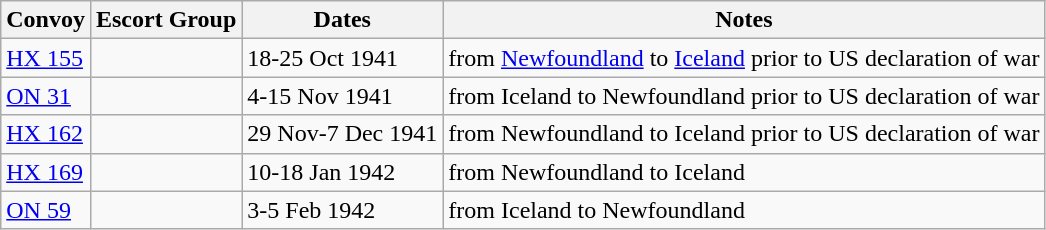<table class="wikitable">
<tr>
<th>Convoy</th>
<th>Escort Group</th>
<th>Dates</th>
<th>Notes</th>
</tr>
<tr>
<td><a href='#'>HX 155</a></td>
<td></td>
<td>18-25 Oct 1941</td>
<td>from <a href='#'>Newfoundland</a> to <a href='#'>Iceland</a> prior to US declaration of war</td>
</tr>
<tr>
<td><a href='#'>ON 31</a></td>
<td></td>
<td>4-15 Nov 1941</td>
<td>from Iceland to Newfoundland prior to US declaration of war</td>
</tr>
<tr>
<td><a href='#'>HX 162</a></td>
<td></td>
<td>29 Nov-7 Dec 1941</td>
<td>from Newfoundland to Iceland prior to US declaration of war</td>
</tr>
<tr>
<td><a href='#'>HX 169</a></td>
<td></td>
<td>10-18 Jan 1942</td>
<td>from Newfoundland to Iceland</td>
</tr>
<tr>
<td><a href='#'>ON 59</a></td>
<td></td>
<td>3-5 Feb 1942</td>
<td>from Iceland to Newfoundland</td>
</tr>
</table>
